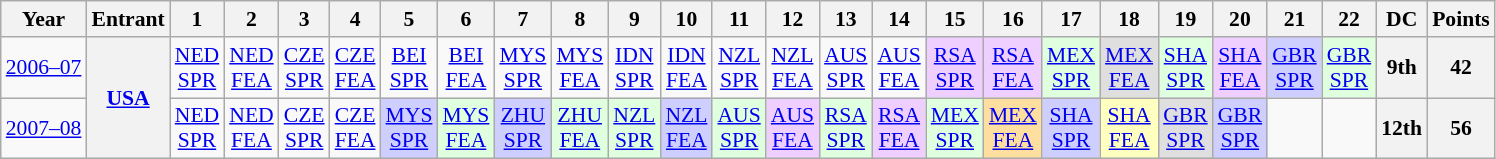<table class="wikitable" style="text-align:center; font-size:90%">
<tr>
<th>Year</th>
<th>Entrant</th>
<th>1</th>
<th>2</th>
<th>3</th>
<th>4</th>
<th>5</th>
<th>6</th>
<th>7</th>
<th>8</th>
<th>9</th>
<th>10</th>
<th>11</th>
<th>12</th>
<th>13</th>
<th>14</th>
<th>15</th>
<th>16</th>
<th>17</th>
<th>18</th>
<th>19</th>
<th>20</th>
<th>21</th>
<th>22</th>
<th>DC</th>
<th>Points</th>
</tr>
<tr>
<td><a href='#'>2006–07</a></td>
<th rowspan=2><a href='#'>USA</a></th>
<td><a href='#'>NED<br>SPR</a></td>
<td><a href='#'>NED<br>FEA</a></td>
<td><a href='#'>CZE<br>SPR</a></td>
<td><a href='#'>CZE<br>FEA</a></td>
<td><a href='#'>BEI<br>SPR</a></td>
<td><a href='#'>BEI<br>FEA</a></td>
<td><a href='#'>MYS<br>SPR</a></td>
<td><a href='#'>MYS<br>FEA</a></td>
<td><a href='#'>IDN<br>SPR</a></td>
<td><a href='#'>IDN<br>FEA</a></td>
<td><a href='#'>NZL<br>SPR</a></td>
<td><a href='#'>NZL<br>FEA</a></td>
<td><a href='#'>AUS<br>SPR</a></td>
<td><a href='#'>AUS<br>FEA</a></td>
<td style="background:#EFCFFF;"><a href='#'>RSA<br>SPR</a><br></td>
<td style="background:#EFCFFF;"><a href='#'>RSA<br>FEA</a><br></td>
<td style="background:#DFFFDF;"><a href='#'>MEX<br>SPR</a><br></td>
<td style="background:#DFDFDF;"><a href='#'>MEX<br>FEA</a><br></td>
<td style="background:#DFFFDF;"><a href='#'>SHA<br>SPR</a><br></td>
<td style="background:#EFCFFF;"><a href='#'>SHA<br>FEA</a><br></td>
<td style="background:#CFCFFF;"><a href='#'>GBR<br>SPR</a><br></td>
<td style="background:#DFFFDF;"><a href='#'>GBR<br>SPR</a><br></td>
<th>9th</th>
<th>42</th>
</tr>
<tr>
<td><a href='#'>2007–08</a></td>
<td><a href='#'>NED<br>SPR</a></td>
<td><a href='#'>NED<br>FEA</a></td>
<td><a href='#'>CZE<br>SPR</a></td>
<td><a href='#'>CZE<br>FEA</a></td>
<td style="background:#CFCFFF;"><a href='#'>MYS<br>SPR</a><br></td>
<td style="background:#DFFFDF;"><a href='#'>MYS<br>FEA</a><br></td>
<td style="background:#CFCFFF;"><a href='#'>ZHU<br>SPR</a><br></td>
<td style="background:#DFFFDF;"><a href='#'>ZHU<br>FEA</a><br></td>
<td style="background:#DFFFDF;"><a href='#'>NZL<br>SPR</a><br></td>
<td style="background:#CFCFFF;"><a href='#'>NZL<br>FEA</a><br></td>
<td style="background:#DFFFDF;"><a href='#'>AUS<br>SPR</a><br></td>
<td style="background:#EFCFFF;"><a href='#'>AUS<br>FEA</a><br></td>
<td style="background:#DFFFDF;"><a href='#'>RSA<br>SPR</a><br></td>
<td style="background:#EFCFFF;"><a href='#'>RSA<br>FEA</a><br></td>
<td style="background:#DFFFDF;"><a href='#'>MEX<br>SPR</a><br></td>
<td style="background:#FFDF9F;"><a href='#'>MEX<br>FEA</a><br></td>
<td style="background:#CFCFFF;"><a href='#'>SHA<br>SPR</a><br></td>
<td style="background:#FFFFBF;"><a href='#'>SHA<br>FEA</a><br></td>
<td style="background:#DFDFDF;"><a href='#'>GBR<br>SPR</a><br></td>
<td style="background:#CFCFFF;"><a href='#'>GBR<br>SPR</a><br></td>
<td></td>
<td></td>
<th>12th</th>
<th>56</th>
</tr>
</table>
